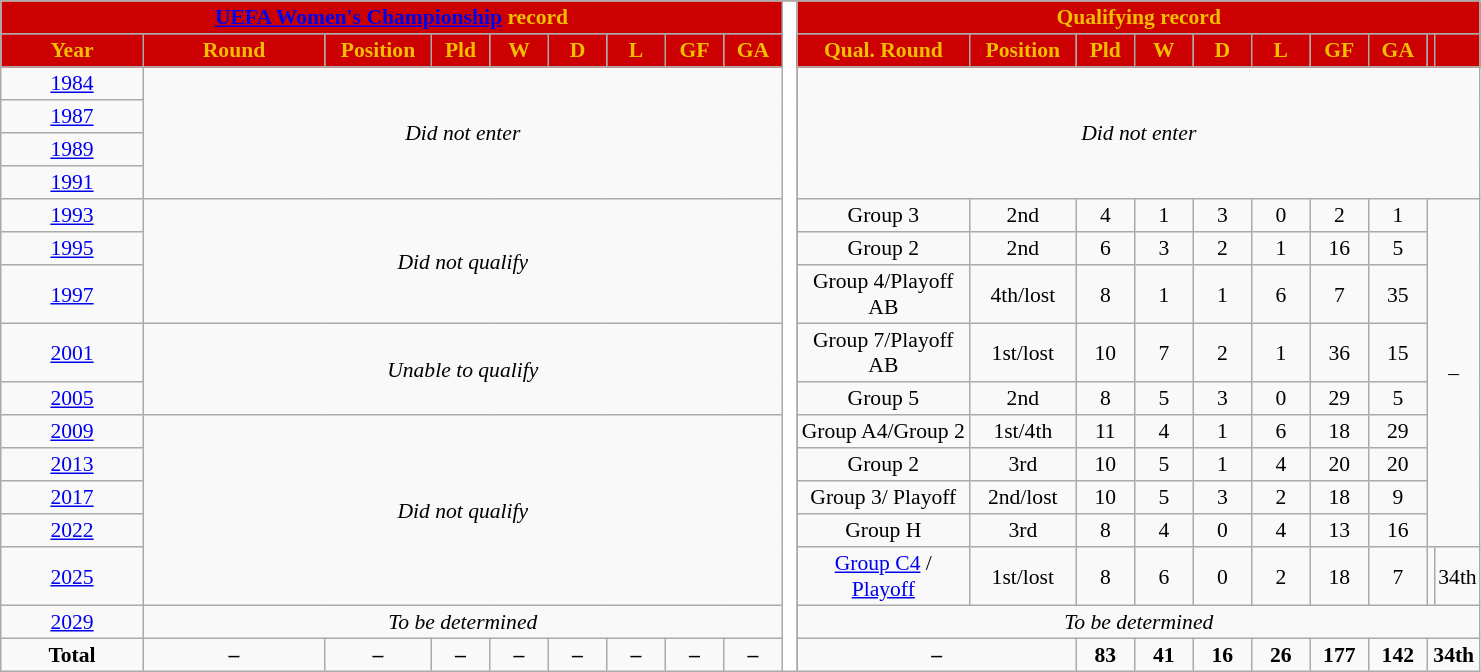<table align=border border=1 cellpadding="2" cellspacing="0" style="background: #f9f9f9; border: 1px #aaa solid; border-collapse: collapse; font-size: 90%; text-align: center;">
<tr align=center bgcolor=#CC0000 style="color:#f1bf00;">
<th colspan=9><a href='#'>UEFA Women's Championship</a> record</th>
<td width="1%" bgcolor=white rowspan=100></td>
<th colspan=10>Qualifying record</th>
</tr>
<tr align=center bgcolor=#CC0000 style="color:#f1bf00;">
<th width="90">Year</th>
<th width="116">Round</th>
<th width="66">Position</th>
<th width="34">Pld</th>
<th width="34">W</th>
<th width="34">D</th>
<th width="34">L</th>
<th width="34">GF</th>
<th width="34">GA<br></th>
<th width="110">Qual. Round</th>
<th width="66">Position</th>
<th width="34">Pld</th>
<th width="34">W</th>
<th width="34">D</th>
<th width="34">L</th>
<th width="34">GF</th>
<th width="34">GA</th>
<th></th>
<th></th>
</tr>
<tr>
<td> <a href='#'>1984</a></td>
<td rowspan=4 colspan=8><em>Did not enter</em></td>
<td rowspan=4 colspan=10><em>Did not enter</em></td>
</tr>
<tr>
<td> <a href='#'>1987</a></td>
</tr>
<tr>
<td> <a href='#'>1989</a></td>
</tr>
<tr>
<td> <a href='#'>1991</a></td>
</tr>
<tr>
<td> <a href='#'>1993</a></td>
<td rowspan=3 colspan=8><em>Did not qualify</em></td>
<td>Group 3</td>
<td>2nd</td>
<td>4</td>
<td>1</td>
<td>3</td>
<td>0</td>
<td>2</td>
<td>1</td>
<td colspan=2 rowspan=9>–</td>
</tr>
<tr>
<td> <a href='#'>1995</a></td>
<td>Group 2</td>
<td>2nd</td>
<td>6</td>
<td>3</td>
<td>2</td>
<td>1</td>
<td>16</td>
<td>5</td>
</tr>
<tr>
<td>  <a href='#'>1997</a></td>
<td>Group 4/Playoff AB</td>
<td>4th/lost</td>
<td>8</td>
<td>1</td>
<td>1</td>
<td>6</td>
<td>7</td>
<td>35</td>
</tr>
<tr>
<td> <a href='#'>2001</a></td>
<td rowspan=2 colspan=8><em>Unable to qualify</em></td>
<td>Group 7/Playoff AB</td>
<td>1st/lost</td>
<td>10</td>
<td>7</td>
<td>2</td>
<td>1</td>
<td>36</td>
<td>15</td>
</tr>
<tr>
<td> <a href='#'>2005</a></td>
<td>Group 5</td>
<td>2nd</td>
<td>8</td>
<td>5</td>
<td>3</td>
<td>0</td>
<td>29</td>
<td>5</td>
</tr>
<tr>
<td> <a href='#'>2009</a></td>
<td rowspan=5 colspan=8><em>Did not qualify</em></td>
<td>Group A4/Group 2</td>
<td>1st/4th</td>
<td>11</td>
<td>4</td>
<td>1</td>
<td>6</td>
<td>18</td>
<td>29</td>
</tr>
<tr>
<td> <a href='#'>2013</a></td>
<td>Group 2</td>
<td>3rd</td>
<td>10</td>
<td>5</td>
<td>1</td>
<td>4</td>
<td>20</td>
<td>20</td>
</tr>
<tr>
<td> <a href='#'>2017</a></td>
<td>Group 3/ Playoff</td>
<td>2nd/lost</td>
<td>10</td>
<td>5</td>
<td>3</td>
<td>2</td>
<td>18</td>
<td>9</td>
</tr>
<tr>
<td> <a href='#'>2022</a></td>
<td>Group H</td>
<td>3rd</td>
<td>8</td>
<td>4</td>
<td>0</td>
<td>4</td>
<td>13</td>
<td>16</td>
</tr>
<tr>
<td> <a href='#'>2025</a></td>
<td><a href='#'>Group C4</a> / <a href='#'>Playoff</a></td>
<td>1st/lost</td>
<td>8</td>
<td>6</td>
<td>0</td>
<td>2</td>
<td>18</td>
<td>7</td>
<td></td>
<td>34th</td>
</tr>
<tr>
<td><a href='#'>2029</a></td>
<td colspan=8><em>To be determined</em></td>
<td colspan=10><em>To be determined</em></td>
</tr>
<tr>
<th>Total</th>
<th>–</th>
<th>–</th>
<th>–</th>
<th>–</th>
<th>–</th>
<th>–</th>
<th>–</th>
<th>–</th>
<th colspan=2>–</th>
<th>83</th>
<th>41</th>
<th>16</th>
<th>26</th>
<th>177</th>
<th>142</th>
<th colspan=2>34th</th>
</tr>
</table>
